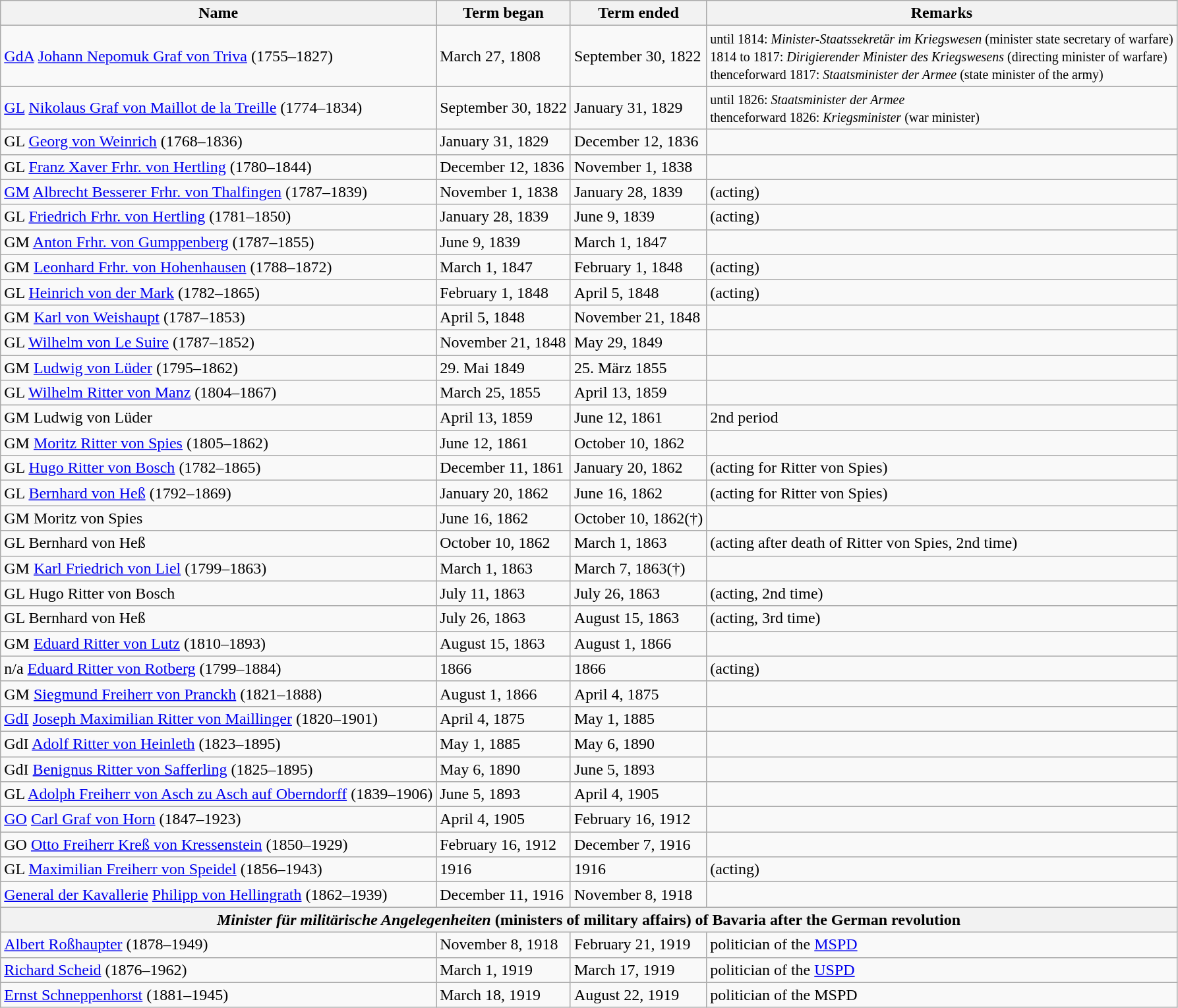<table class="wikitable">
<tr>
<th>Name</th>
<th>Term began</th>
<th>Term ended</th>
<th>Remarks</th>
</tr>
<tr>
<td><a href='#'>GdA</a> <a href='#'>Johann Nepomuk Graf von Triva</a> (1755–1827)</td>
<td>March 27, 1808</td>
<td>September 30, 1822</td>
<td><small>until 1814: <em>Minister-Staatssekretär im Kriegswesen</em> (minister state secretary of warfare)<br>1814 to 1817: <em>Dirigierender Minister des Kriegswesens</em> (directing minister of warfare)<br>thenceforward 1817: <em>Staatsminister der Armee</em> (state minister of the army)</small></td>
</tr>
<tr>
<td><a href='#'>GL</a> <a href='#'>Nikolaus Graf von Maillot de la Treille</a> (1774–1834)</td>
<td>September 30, 1822</td>
<td>January 31, 1829</td>
<td><small>until 1826: <em>Staatsminister der Armee</em><br>thenceforward 1826: <em>Kriegsminister</em> (war minister)</small></td>
</tr>
<tr>
<td>GL <a href='#'>Georg von Weinrich</a> (1768–1836)</td>
<td>January 31, 1829</td>
<td>December 12, 1836</td>
<td></td>
</tr>
<tr>
<td>GL <a href='#'>Franz Xaver Frhr. von Hertling</a> (1780–1844)</td>
<td>December 12, 1836</td>
<td>November 1, 1838</td>
<td></td>
</tr>
<tr>
<td><a href='#'>GM</a> <a href='#'>Albrecht Besserer Frhr. von Thalfingen</a> (1787–1839)</td>
<td>November 1, 1838</td>
<td>January 28, 1839</td>
<td>(acting)</td>
</tr>
<tr>
<td>GL <a href='#'>Friedrich Frhr. von Hertling</a> (1781–1850)</td>
<td>January 28, 1839</td>
<td>June 9, 1839</td>
<td>(acting)</td>
</tr>
<tr>
<td>GM <a href='#'>Anton Frhr. von Gumppenberg</a> (1787–1855)</td>
<td>June 9, 1839</td>
<td>March 1, 1847</td>
<td></td>
</tr>
<tr>
<td>GM <a href='#'>Leonhard Frhr. von Hohenhausen</a> (1788–1872)</td>
<td>March 1, 1847</td>
<td>February 1, 1848</td>
<td>(acting)</td>
</tr>
<tr>
<td>GL <a href='#'>Heinrich von der Mark</a> (1782–1865)</td>
<td>February 1, 1848</td>
<td>April 5, 1848</td>
<td>(acting)</td>
</tr>
<tr>
<td>GM <a href='#'>Karl von Weishaupt</a> (1787–1853)</td>
<td>April 5, 1848</td>
<td>November 21, 1848</td>
<td></td>
</tr>
<tr>
<td>GL <a href='#'>Wilhelm von Le Suire</a> (1787–1852)</td>
<td>November 21, 1848</td>
<td>May 29, 1849</td>
<td></td>
</tr>
<tr>
<td>GM <a href='#'>Ludwig von Lüder</a> (1795–1862)</td>
<td>29. Mai 1849</td>
<td>25. März 1855</td>
<td></td>
</tr>
<tr>
<td>GL <a href='#'>Wilhelm Ritter von Manz</a> (1804–1867)</td>
<td>March 25, 1855</td>
<td>April 13, 1859</td>
<td></td>
</tr>
<tr>
<td>GM Ludwig von Lüder</td>
<td>April 13, 1859</td>
<td>June 12, 1861</td>
<td>2nd period</td>
</tr>
<tr>
<td>GM <a href='#'>Moritz Ritter von Spies</a> (1805–1862)</td>
<td>June 12, 1861</td>
<td>October 10, 1862</td>
<td></td>
</tr>
<tr>
<td>GL <a href='#'>Hugo Ritter von Bosch</a> (1782–1865)</td>
<td>December 11, 1861</td>
<td>January 20, 1862</td>
<td>(acting for Ritter von Spies)</td>
</tr>
<tr>
<td>GL <a href='#'>Bernhard von Heß</a> (1792–1869)</td>
<td>January 20, 1862</td>
<td>June 16, 1862</td>
<td>(acting for Ritter von Spies)</td>
</tr>
<tr>
<td>GM Moritz von Spies</td>
<td>June 16, 1862</td>
<td>October 10, 1862(†)</td>
<td></td>
</tr>
<tr>
<td>GL Bernhard von Heß</td>
<td>October 10, 1862</td>
<td>March 1, 1863</td>
<td>(acting after death of Ritter von Spies, 2nd time)</td>
</tr>
<tr>
<td>GM <a href='#'>Karl Friedrich von Liel</a> (1799–1863)</td>
<td>March 1, 1863</td>
<td>March 7, 1863(†)</td>
<td></td>
</tr>
<tr>
<td>GL Hugo Ritter von Bosch</td>
<td>July 11, 1863</td>
<td>July 26, 1863</td>
<td>(acting, 2nd time)</td>
</tr>
<tr>
<td>GL Bernhard von Heß</td>
<td>July 26, 1863</td>
<td>August 15, 1863</td>
<td>(acting, 3rd time)</td>
</tr>
<tr>
<td>GM <a href='#'>Eduard Ritter von Lutz</a> (1810–1893)</td>
<td>August 15, 1863</td>
<td>August 1, 1866</td>
<td></td>
</tr>
<tr>
<td>n/a <a href='#'>Eduard Ritter von Rotberg</a> (1799–1884)</td>
<td>1866</td>
<td>1866</td>
<td>(acting)</td>
</tr>
<tr>
<td>GM <a href='#'>Siegmund Freiherr von Pranckh</a> (1821–1888)</td>
<td>August 1, 1866</td>
<td>April 4, 1875</td>
<td></td>
</tr>
<tr>
<td><a href='#'>GdI</a> <a href='#'>Joseph Maximilian Ritter von Maillinger</a> (1820–1901)</td>
<td>April 4, 1875</td>
<td>May 1, 1885</td>
<td></td>
</tr>
<tr>
<td>GdI <a href='#'>Adolf Ritter von Heinleth</a> (1823–1895)</td>
<td>May 1, 1885</td>
<td>May 6, 1890</td>
<td></td>
</tr>
<tr>
<td>GdI <a href='#'>Benignus Ritter von Safferling</a> (1825–1895)</td>
<td>May 6, 1890</td>
<td>June 5, 1893</td>
<td></td>
</tr>
<tr>
<td>GL <a href='#'>Adolph Freiherr von Asch zu Asch auf Oberndorff</a> (1839–1906)</td>
<td>June 5, 1893</td>
<td>April 4, 1905</td>
<td></td>
</tr>
<tr>
<td><a href='#'>GO</a> <a href='#'>Carl Graf von Horn</a> (1847–1923)</td>
<td>April 4, 1905</td>
<td>February 16, 1912</td>
<td></td>
</tr>
<tr>
<td>GO <a href='#'>Otto Freiherr Kreß von Kressenstein</a> (1850–1929)</td>
<td>February 16, 1912</td>
<td>December 7, 1916</td>
<td></td>
</tr>
<tr>
<td>GL <a href='#'>Maximilian Freiherr von Speidel</a> (1856–1943)</td>
<td>1916</td>
<td>1916</td>
<td>(acting)</td>
</tr>
<tr>
<td><a href='#'>General der Kavallerie</a> <a href='#'>Philipp von Hellingrath</a> (1862–1939)</td>
<td>December 11, 1916</td>
<td>November 8, 1918</td>
<td></td>
</tr>
<tr>
<th colspan ="4" align="center"><em>Minister für militärische Angelegenheiten</em> (ministers of military affairs) of Bavaria after the German revolution</th>
</tr>
<tr>
<td><a href='#'>Albert Roßhaupter</a> (1878–1949)</td>
<td>November 8, 1918</td>
<td>February 21, 1919</td>
<td>politician of the <a href='#'>MSPD</a></td>
</tr>
<tr>
<td><a href='#'>Richard Scheid</a> (1876–1962)</td>
<td>March 1, 1919</td>
<td>March 17, 1919</td>
<td>politician of the <a href='#'>USPD</a></td>
</tr>
<tr>
<td><a href='#'>Ernst Schneppenhorst</a> (1881–1945)</td>
<td>March 18, 1919</td>
<td>August 22, 1919</td>
<td>politician of the MSPD</td>
</tr>
</table>
